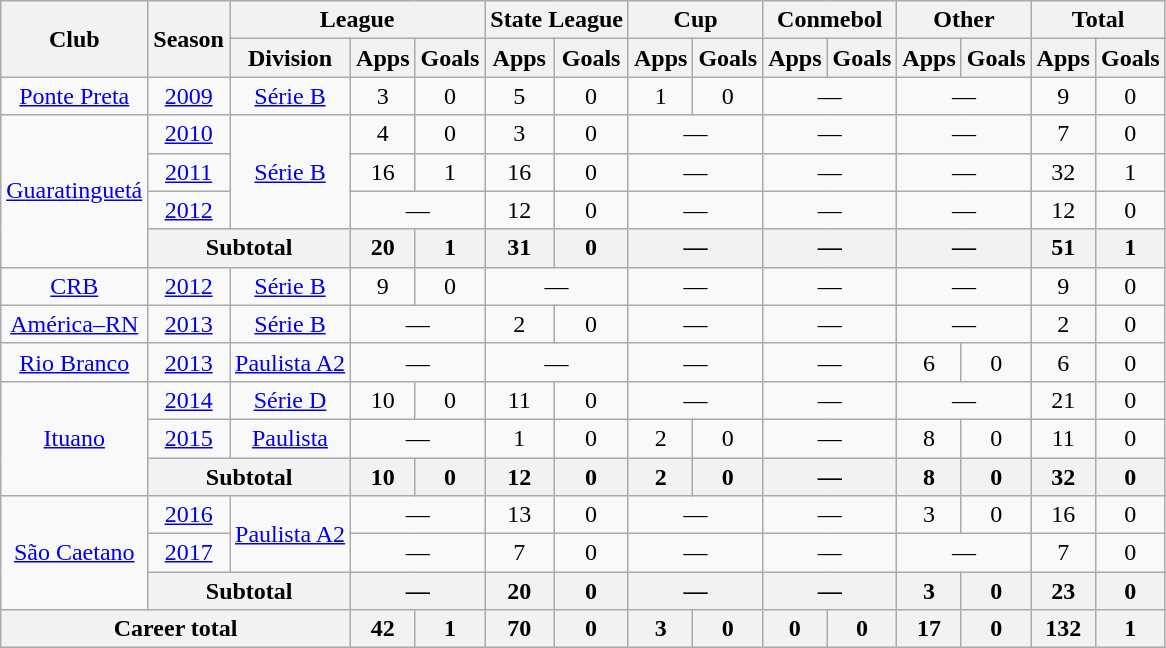<table class="wikitable" style="text-align: center;">
<tr>
<th rowspan="2">Club</th>
<th rowspan="2">Season</th>
<th colspan="3">League</th>
<th colspan="2">State League</th>
<th colspan="2">Cup</th>
<th colspan="2">Conmebol</th>
<th colspan="2">Other</th>
<th colspan="2">Total</th>
</tr>
<tr>
<th>Division</th>
<th>Apps</th>
<th>Goals</th>
<th>Apps</th>
<th>Goals</th>
<th>Apps</th>
<th>Goals</th>
<th>Apps</th>
<th>Goals</th>
<th>Apps</th>
<th>Goals</th>
<th>Apps</th>
<th>Goals</th>
</tr>
<tr>
<td valign="center"><a href='#'>Ponte Preta</a></td>
<td><a href='#'>2009</a></td>
<td><a href='#'>Série B</a></td>
<td>3</td>
<td>0</td>
<td>5</td>
<td>0</td>
<td>1</td>
<td>0</td>
<td colspan="2">—</td>
<td colspan="2">—</td>
<td>9</td>
<td>0</td>
</tr>
<tr>
<td rowspan=4 valign="center"><a href='#'>Guaratinguetá</a></td>
<td><a href='#'>2010</a></td>
<td rowspan=3><a href='#'>Série B</a></td>
<td>4</td>
<td>0</td>
<td>3</td>
<td>0</td>
<td colspan="2">—</td>
<td colspan="2">—</td>
<td colspan="2">—</td>
<td>7</td>
<td>0</td>
</tr>
<tr>
<td><a href='#'>2011</a></td>
<td>16</td>
<td>1</td>
<td>16</td>
<td>0</td>
<td colspan="2">—</td>
<td colspan="2">—</td>
<td colspan="2">—</td>
<td>32</td>
<td>1</td>
</tr>
<tr>
<td><a href='#'>2012</a></td>
<td colspan="2">—</td>
<td>12</td>
<td>0</td>
<td colspan="2">—</td>
<td colspan="2">—</td>
<td colspan="2">—</td>
<td>12</td>
<td>0</td>
</tr>
<tr>
<th colspan="2"><strong>Subtotal</strong></th>
<th>20</th>
<th>1</th>
<th>31</th>
<th>0</th>
<th colspan="2">—</th>
<th colspan="2">—</th>
<th colspan="2">—</th>
<th>51</th>
<th>1</th>
</tr>
<tr>
<td valign="center"><a href='#'>CRB</a></td>
<td><a href='#'>2012</a></td>
<td><a href='#'>Série B</a></td>
<td>9</td>
<td>0</td>
<td colspan="2">—</td>
<td colspan="2">—</td>
<td colspan="2">—</td>
<td colspan="2">—</td>
<td>9</td>
<td>0</td>
</tr>
<tr>
<td valign="center"><a href='#'>América–RN</a></td>
<td><a href='#'>2013</a></td>
<td><a href='#'>Série B</a></td>
<td colspan="2">—</td>
<td>2</td>
<td>0</td>
<td colspan="2">—</td>
<td colspan="2">—</td>
<td colspan="2">—</td>
<td>2</td>
<td>0</td>
</tr>
<tr>
<td valign="center"><a href='#'>Rio Branco</a></td>
<td><a href='#'>2013</a></td>
<td><a href='#'>Paulista A2</a></td>
<td colspan="2">—</td>
<td colspan="2">—</td>
<td colspan="2">—</td>
<td colspan="2">—</td>
<td>6</td>
<td>0</td>
<td>6</td>
<td>0</td>
</tr>
<tr>
<td rowspan=3 valign="center"><a href='#'>Ituano</a></td>
<td><a href='#'>2014</a></td>
<td><a href='#'>Série D</a></td>
<td>10</td>
<td>0</td>
<td>11</td>
<td>0</td>
<td colspan="2">—</td>
<td colspan="2">—</td>
<td colspan="2">—</td>
<td>21</td>
<td>0</td>
</tr>
<tr>
<td><a href='#'>2015</a></td>
<td><a href='#'>Paulista</a></td>
<td colspan="2">—</td>
<td>1</td>
<td>0</td>
<td>2</td>
<td>0</td>
<td colspan="2">—</td>
<td>8</td>
<td>0</td>
<td>11</td>
<td>0</td>
</tr>
<tr>
<th colspan="2"><strong>Subtotal</strong></th>
<th>10</th>
<th>0</th>
<th>12</th>
<th>0</th>
<th>2</th>
<th>0</th>
<th colspan="2">—</th>
<th>8</th>
<th>0</th>
<th>32</th>
<th>0</th>
</tr>
<tr>
<td rowspan=3 valign="center"><a href='#'>São Caetano</a></td>
<td><a href='#'>2016</a></td>
<td rowspan=2><a href='#'>Paulista A2</a></td>
<td colspan="2">—</td>
<td>13</td>
<td>0</td>
<td colspan="2">—</td>
<td colspan="2">—</td>
<td>3</td>
<td>0</td>
<td>16</td>
<td>0</td>
</tr>
<tr>
<td><a href='#'>2017</a></td>
<td colspan="2">—</td>
<td>7</td>
<td>0</td>
<td colspan="2">—</td>
<td colspan="2">—</td>
<td colspan="2">—</td>
<td>7</td>
<td>0</td>
</tr>
<tr>
<th colspan="2"><strong>Subtotal</strong></th>
<th colspan="2">—</th>
<th>20</th>
<th>0</th>
<th colspan="2">—</th>
<th colspan="2">—</th>
<th>3</th>
<th>0</th>
<th>23</th>
<th>0</th>
</tr>
<tr>
<th colspan="3"><strong>Career total</strong></th>
<th>42</th>
<th>1</th>
<th>70</th>
<th>0</th>
<th>3</th>
<th>0</th>
<th>0</th>
<th>0</th>
<th>17</th>
<th>0</th>
<th>132</th>
<th>1</th>
</tr>
</table>
